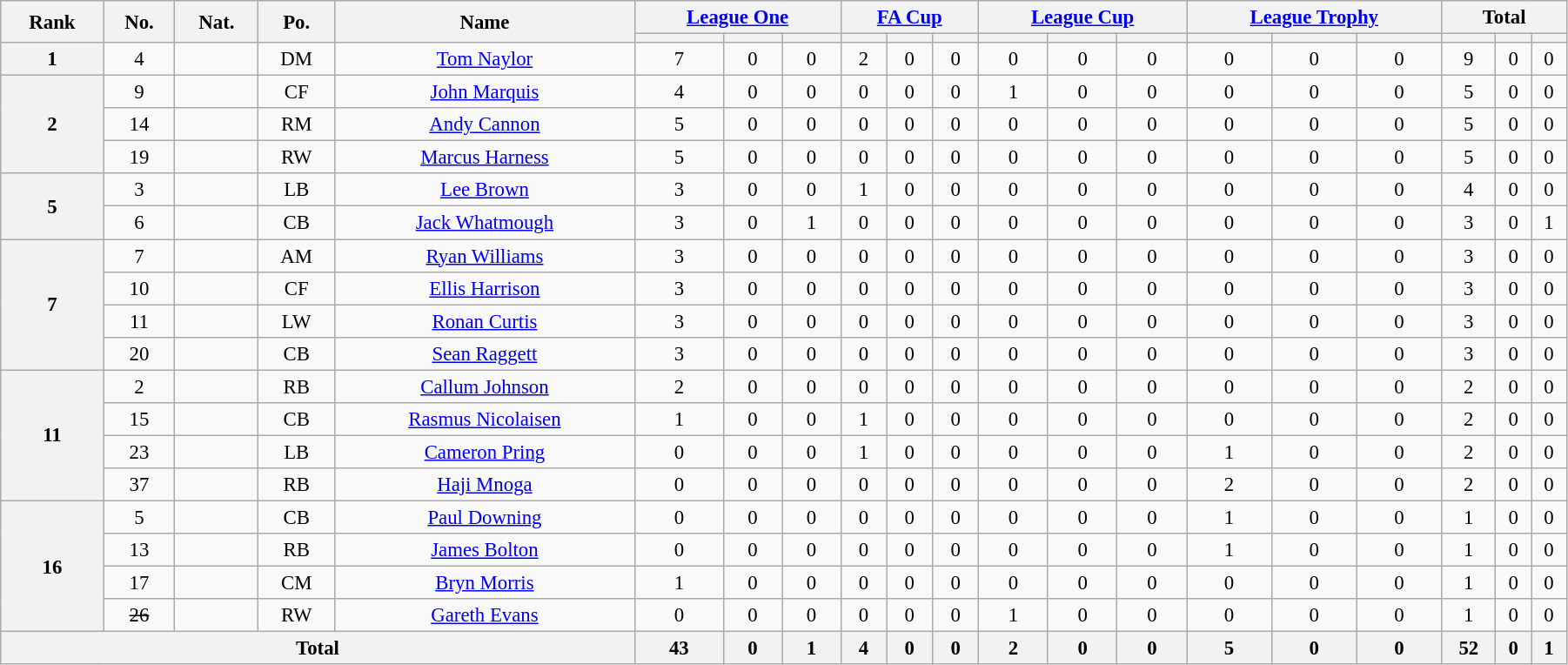<table class="wikitable" style="text-align:center; font-size:95%; width:95%;">
<tr>
<th rowspan=2>Rank</th>
<th rowspan=2>No.</th>
<th rowspan=2>Nat.</th>
<th rowspan=2>Po.</th>
<th rowspan=2>Name</th>
<th colspan=3><a href='#'>League One</a></th>
<th colspan=3><a href='#'>FA Cup</a></th>
<th colspan=3><a href='#'>League Cup</a></th>
<th colspan=3><a href='#'>League Trophy</a></th>
<th colspan=3>Total</th>
</tr>
<tr>
<th></th>
<th></th>
<th></th>
<th></th>
<th></th>
<th></th>
<th></th>
<th></th>
<th></th>
<th></th>
<th></th>
<th></th>
<th></th>
<th></th>
<th></th>
</tr>
<tr>
<th rowspan=1>1</th>
<td>4</td>
<td></td>
<td>DM</td>
<td><a href='#'>Tom Naylor</a></td>
<td>7</td>
<td>0</td>
<td>0</td>
<td>2</td>
<td>0</td>
<td>0</td>
<td>0</td>
<td>0</td>
<td>0</td>
<td>0</td>
<td>0</td>
<td>0</td>
<td>9</td>
<td>0</td>
<td>0</td>
</tr>
<tr>
<th rowspan=3>2</th>
<td>9</td>
<td></td>
<td>CF</td>
<td><a href='#'>John Marquis</a></td>
<td>4</td>
<td>0</td>
<td>0</td>
<td>0</td>
<td>0</td>
<td>0</td>
<td>1</td>
<td>0</td>
<td>0</td>
<td>0</td>
<td>0</td>
<td>0</td>
<td>5</td>
<td>0</td>
<td>0</td>
</tr>
<tr>
<td>14</td>
<td></td>
<td>RM</td>
<td><a href='#'>Andy Cannon</a></td>
<td>5</td>
<td>0</td>
<td>0</td>
<td>0</td>
<td>0</td>
<td>0</td>
<td>0</td>
<td>0</td>
<td>0</td>
<td>0</td>
<td>0</td>
<td>0</td>
<td>5</td>
<td>0</td>
<td>0</td>
</tr>
<tr>
<td>19</td>
<td></td>
<td>RW</td>
<td><a href='#'>Marcus Harness</a></td>
<td>5</td>
<td>0</td>
<td>0</td>
<td>0</td>
<td>0</td>
<td>0</td>
<td>0</td>
<td>0</td>
<td>0</td>
<td>0</td>
<td>0</td>
<td>0</td>
<td>5</td>
<td>0</td>
<td>0</td>
</tr>
<tr>
<th rowspan=2>5</th>
<td>3</td>
<td></td>
<td>LB</td>
<td><a href='#'>Lee Brown</a></td>
<td>3</td>
<td>0</td>
<td>0</td>
<td>1</td>
<td>0</td>
<td>0</td>
<td>0</td>
<td>0</td>
<td>0</td>
<td>0</td>
<td>0</td>
<td>0</td>
<td>4</td>
<td>0</td>
<td>0</td>
</tr>
<tr>
<td>6</td>
<td></td>
<td>CB</td>
<td><a href='#'>Jack Whatmough</a></td>
<td>3</td>
<td>0</td>
<td>1</td>
<td>0</td>
<td>0</td>
<td>0</td>
<td>0</td>
<td>0</td>
<td>0</td>
<td>0</td>
<td>0</td>
<td>0</td>
<td>3</td>
<td>0</td>
<td>1</td>
</tr>
<tr>
<th rowspan=4>7</th>
<td>7</td>
<td></td>
<td>AM</td>
<td><a href='#'>Ryan Williams</a></td>
<td>3</td>
<td>0</td>
<td>0</td>
<td>0</td>
<td>0</td>
<td>0</td>
<td>0</td>
<td>0</td>
<td>0</td>
<td>0</td>
<td>0</td>
<td>0</td>
<td>3</td>
<td>0</td>
<td>0</td>
</tr>
<tr>
<td>10</td>
<td></td>
<td>CF</td>
<td><a href='#'>Ellis Harrison</a></td>
<td>3</td>
<td>0</td>
<td>0</td>
<td>0</td>
<td>0</td>
<td>0</td>
<td>0</td>
<td>0</td>
<td>0</td>
<td>0</td>
<td>0</td>
<td>0</td>
<td>3</td>
<td>0</td>
<td>0</td>
</tr>
<tr>
<td>11</td>
<td></td>
<td>LW</td>
<td><a href='#'>Ronan Curtis</a></td>
<td>3</td>
<td>0</td>
<td>0</td>
<td>0</td>
<td>0</td>
<td>0</td>
<td>0</td>
<td>0</td>
<td>0</td>
<td>0</td>
<td>0</td>
<td>0</td>
<td>3</td>
<td>0</td>
<td>0</td>
</tr>
<tr>
<td>20</td>
<td></td>
<td>CB</td>
<td><a href='#'>Sean Raggett</a></td>
<td>3</td>
<td>0</td>
<td>0</td>
<td>0</td>
<td>0</td>
<td>0</td>
<td>0</td>
<td>0</td>
<td>0</td>
<td>0</td>
<td>0</td>
<td>0</td>
<td>3</td>
<td>0</td>
<td>0</td>
</tr>
<tr>
<th rowspan=4>11</th>
<td>2</td>
<td></td>
<td>RB</td>
<td><a href='#'>Callum Johnson</a></td>
<td>2</td>
<td>0</td>
<td>0</td>
<td>0</td>
<td>0</td>
<td>0</td>
<td>0</td>
<td>0</td>
<td>0</td>
<td>0</td>
<td>0</td>
<td>0</td>
<td>2</td>
<td>0</td>
<td>0</td>
</tr>
<tr>
<td>15</td>
<td></td>
<td>CB</td>
<td><a href='#'>Rasmus Nicolaisen</a></td>
<td>1</td>
<td>0</td>
<td>0</td>
<td>1</td>
<td>0</td>
<td>0</td>
<td>0</td>
<td>0</td>
<td>0</td>
<td>0</td>
<td>0</td>
<td>0</td>
<td>2</td>
<td>0</td>
<td>0</td>
</tr>
<tr>
<td>23</td>
<td></td>
<td>LB</td>
<td><a href='#'>Cameron Pring</a></td>
<td>0</td>
<td>0</td>
<td>0</td>
<td>1</td>
<td>0</td>
<td>0</td>
<td>0</td>
<td>0</td>
<td>0</td>
<td>1</td>
<td>0</td>
<td>0</td>
<td>2</td>
<td>0</td>
<td>0</td>
</tr>
<tr>
<td>37</td>
<td></td>
<td>RB</td>
<td><a href='#'>Haji Mnoga</a></td>
<td>0</td>
<td>0</td>
<td>0</td>
<td>0</td>
<td>0</td>
<td>0</td>
<td>0</td>
<td>0</td>
<td>0</td>
<td>2</td>
<td>0</td>
<td>0</td>
<td>2</td>
<td>0</td>
<td>0</td>
</tr>
<tr>
<th rowspan=4>16</th>
<td>5</td>
<td></td>
<td>CB</td>
<td><a href='#'>Paul Downing</a></td>
<td>0</td>
<td>0</td>
<td>0</td>
<td>0</td>
<td>0</td>
<td>0</td>
<td>0</td>
<td>0</td>
<td>0</td>
<td>1</td>
<td>0</td>
<td>0</td>
<td>1</td>
<td>0</td>
<td>0</td>
</tr>
<tr>
<td>13</td>
<td></td>
<td>RB</td>
<td><a href='#'>James Bolton</a></td>
<td>0</td>
<td>0</td>
<td>0</td>
<td>0</td>
<td>0</td>
<td>0</td>
<td>0</td>
<td>0</td>
<td>0</td>
<td>1</td>
<td>0</td>
<td>0</td>
<td>1</td>
<td>0</td>
<td>0</td>
</tr>
<tr>
<td>17</td>
<td></td>
<td>CM</td>
<td><a href='#'>Bryn Morris</a></td>
<td>1</td>
<td>0</td>
<td>0</td>
<td>0</td>
<td>0</td>
<td>0</td>
<td>0</td>
<td>0</td>
<td>0</td>
<td>0</td>
<td>0</td>
<td>0</td>
<td>1</td>
<td>0</td>
<td>0</td>
</tr>
<tr>
<td><s>26</s></td>
<td></td>
<td>RW</td>
<td><a href='#'>Gareth Evans</a></td>
<td>0</td>
<td>0</td>
<td>0</td>
<td>0</td>
<td>0</td>
<td>0</td>
<td>1</td>
<td>0</td>
<td>0</td>
<td>0</td>
<td>0</td>
<td>0</td>
<td>1</td>
<td>0</td>
<td>0</td>
</tr>
<tr>
<th colspan=5>Total</th>
<th>43</th>
<th>0</th>
<th>1</th>
<th>4</th>
<th>0</th>
<th>0</th>
<th>2</th>
<th>0</th>
<th>0</th>
<th>5</th>
<th>0</th>
<th>0</th>
<th>52</th>
<th>0</th>
<th>1</th>
</tr>
</table>
